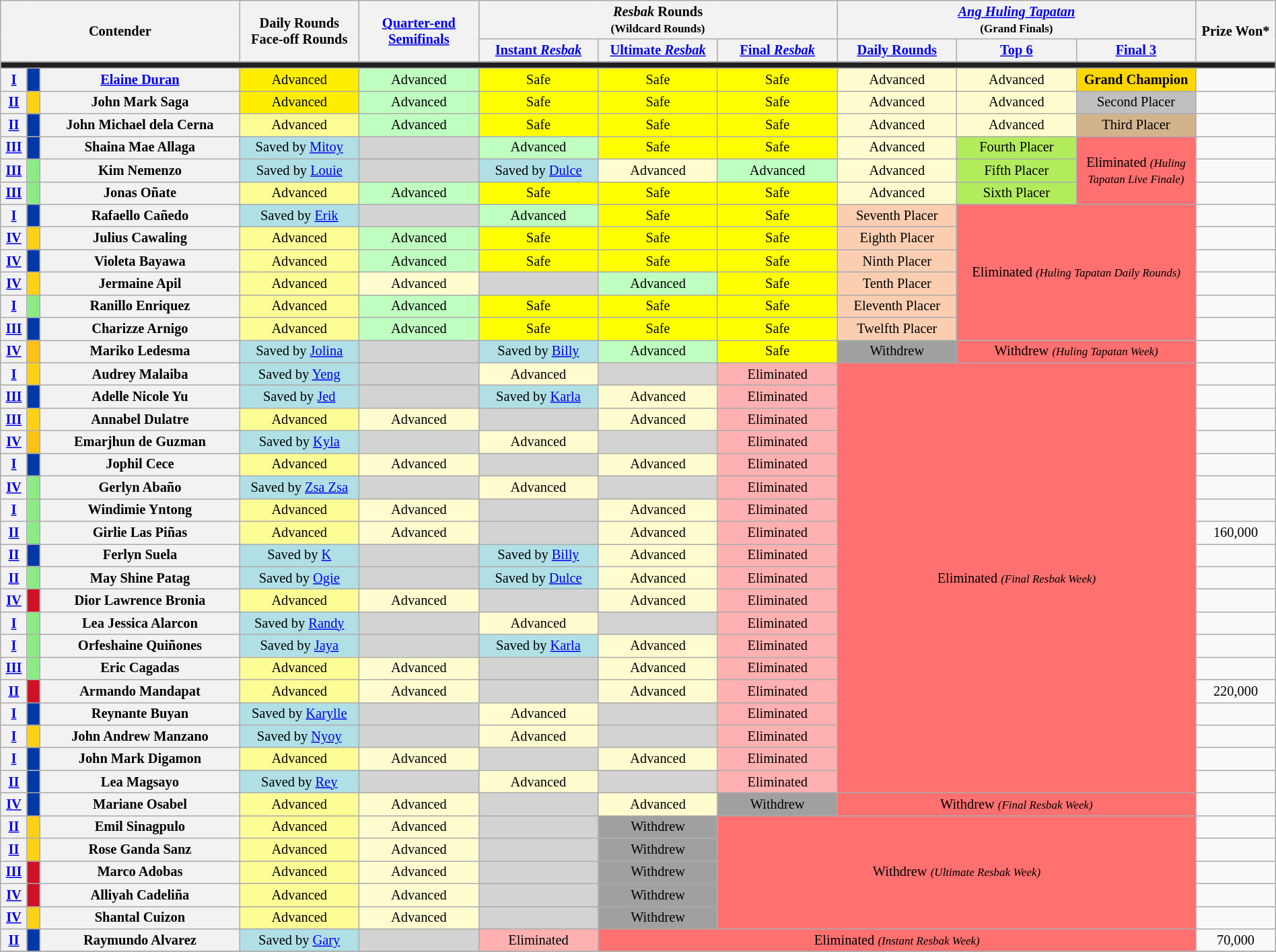<table class="wikitable" style="width:100%;text-align:center;font-size:85%;">
<tr>
<th colspan="3" rowspan="2">Contender</th>
<th rowspan="2" width=9%>Daily Rounds<br>Face-off Rounds</th>
<th rowspan="2" width=9%><a href='#'>Quarter-end Semifinals</a></th>
<th colspan="3"><em>Resbak</em> Rounds<br><small>(Wildcard Rounds)</small></th>
<th colspan="3"><em><a href='#'>Ang Huling Tapatan</a></em><br><small>(Grand Finals)</small></th>
<th rowspan="2" width=6%>Prize Won*</th>
</tr>
<tr>
<th width=9%><a href='#'>Instant <em>Resbak</em></a></th>
<th width=9%><a href='#'>Ultimate <em>Resbak</em></a></th>
<th width=9%><a href='#'>Final <em>Resbak</em></a></th>
<th width=9%><a href='#'>Daily Rounds</a></th>
<th width=9%><a href='#'>Top 6</a></th>
<th width=9%><a href='#'>Final 3</a></th>
</tr>
<tr>
<th colspan="12" style="background-color:#202020;"></th>
</tr>
<tr>
<th width="02%"><a href='#'>I</a></th>
<th width="01%" style="background-color:#0038A8;"></th>
<th width="15%"><strong><a href='#'>Elaine Duran</a></strong></th>
<td style="background-color:#Ffee00;">Advanced</td>
<td style="background-color:#BFFFC0;">Advanced</td>
<td style="background-color:yellow;">Safe</td>
<td style="background-color:yellow;">Safe</td>
<td style="background-color:yellow;">Safe</td>
<td style="background-color:#fffdd0;">Advanced</td>
<td style="background-color:#fffdd0;">Advanced</td>
<td style="background-color:gold;"><strong>Grand Champion</strong></td>
<td></td>
</tr>
<tr>
<th><a href='#'>II</a></th>
<th style="background-color:#FCD116;"></th>
<th><strong>John Mark Saga</strong></th>
<td style="background-color:#Ffee00;">Advanced</td>
<td style="background-color:#BFFFC0;">Advanced</td>
<td style="background-color:yellow;">Safe</td>
<td style="background-color:yellow;">Safe</td>
<td style="background-color:yellow;">Safe</td>
<td style="background-color:#fffdd0;">Advanced</td>
<td style="background-color:#fffdd0;">Advanced</td>
<td style="background-color:silver;">Second Placer</td>
<td></td>
</tr>
<tr>
<th><a href='#'>II</a></th>
<th style="background-color:#0038A8;"></th>
<th><strong>John Michael dela Cerna</strong></th>
<td style="background-color:#FDFD96;">Advanced</td>
<td style="background-color:#BFFFC0;">Advanced</td>
<td style="background-color:yellow;">Safe</td>
<td style="background-color:yellow;">Safe</td>
<td style="background-color:yellow;">Safe</td>
<td style="background-color:#fffdd0;">Advanced</td>
<td style="background-color:#fffdd0;">Advanced</td>
<td style="background-color:tan;">Third Placer</td>
<td></td>
</tr>
<tr>
<th><a href='#'>III</a></th>
<th style="background-color:#0038A8;"></th>
<th><strong>Shaina Mae Allaga</strong></th>
<td style="background-color:#B0E0E6;">Saved by <a href='#'>Mitoy</a></td>
<td style="background-color:lightgray;"></td>
<td style="background-color:#BFFFC0;">Advanced</td>
<td style="background-color:yellow;">Safe</td>
<td style="background-color:yellow;">Safe</td>
<td style="background-color:#fffdd0;">Advanced</td>
<td style="background-color:#B2EC5D;">Fourth Placer</td>
<td colspan="1" rowspan="3" style="background-color:#FF7070;">Eliminated <em><small>(Huling Tapatan Live Finale)</small></em></td>
<td></td>
</tr>
<tr>
<th><a href='#'>III</a></th>
<th style="background-color:#8deb87;"></th>
<th><strong>Kim Nemenzo</strong></th>
<td style="background-color:#B0E0E6;">Saved by <a href='#'>Louie</a></td>
<td style="background-color:lightgray;"></td>
<td style="background-color:#B0E0E6;">Saved by <a href='#'>Dulce</a></td>
<td style="background-color:#fffdd0;">Advanced</td>
<td style="background-color:#BFFFC0;">Advanced</td>
<td style="background-color:#fffdd0;">Advanced</td>
<td style="background-color:#B2EC5D;">Fifth Placer</td>
<td></td>
</tr>
<tr>
<th><a href='#'>III</a></th>
<th style="background-color:#8deb87;"></th>
<th><strong>Jonas Oñate</strong></th>
<td style="background-color:#FDFD96;">Advanced</td>
<td style="background-color:#BFFFC0;">Advanced</td>
<td style="background-color:yellow;">Safe</td>
<td style="background-color:yellow;">Safe</td>
<td style="background-color:yellow;">Safe</td>
<td style="background-color:#fffdd0;">Advanced</td>
<td style="background-color:#B2EC5D;">Sixth Placer</td>
<td></td>
</tr>
<tr>
<th><a href='#'>I</a></th>
<th style="background-color:#0038A8;"></th>
<th><strong>Rafaello Cañedo</strong></th>
<td style="background-color:#B0E0E6;">Saved by <a href='#'>Erik</a></td>
<td style="background-color:lightgray;"></td>
<td style="background-color:#BFFFC0;">Advanced</td>
<td style="background-color:yellow;">Safe</td>
<td style="background-color:yellow;">Safe</td>
<td style="background-color:#FBCEB1;">Seventh Placer</td>
<td colspan="2" rowspan="6" style="background-color:#FF7070;">Eliminated <em><small>(Huling Tapatan Daily Rounds)</small></em></td>
<td></td>
</tr>
<tr>
<th><a href='#'>IV</a></th>
<th style="background-color:#FCD116;"></th>
<th><strong>Julius Cawaling</strong></th>
<td style="background-color:#FDFD96;">Advanced</td>
<td style="background-color:#BFFFC0;">Advanced</td>
<td style="background-color:yellow;">Safe</td>
<td style="background-color:yellow;">Safe</td>
<td style="background-color:yellow;">Safe</td>
<td style="background-color:#FBCEB1;">Eighth Placer</td>
<td></td>
</tr>
<tr>
<th><a href='#'>IV</a></th>
<th style="background-color:#0038A8;"></th>
<th><strong>Violeta Bayawa</strong></th>
<td style="background-color:#FDFD96;">Advanced</td>
<td style="background-color:#BFFFC0;">Advanced</td>
<td style="background-color:yellow;">Safe</td>
<td style="background-color:yellow;">Safe</td>
<td style="background-color:yellow;">Safe</td>
<td style="background-color:#FBCEB1;">Ninth Placer</td>
<td></td>
</tr>
<tr>
<th><a href='#'>IV</a></th>
<th style="background-color:#FCD116;"></th>
<th><strong>Jermaine Apil</strong></th>
<td style="background-color:#FDFD96;">Advanced</td>
<td style="background-color:#FFFDD0;">Advanced</td>
<td style="background-color:lightgray;"></td>
<td style="background-color:#BFFFC0;">Advanced</td>
<td style="background-color:yellow;">Safe</td>
<td style="background-color:#FBCEB1;">Tenth Placer</td>
<td></td>
</tr>
<tr>
<th><a href='#'>I</a></th>
<th style="background-color:#8deb87;"></th>
<th><strong>Ranillo Enriquez</strong></th>
<td style="background-color:#FDFD96;">Advanced</td>
<td style="background-color:#BFFFC0;">Advanced</td>
<td style="background-color:yellow;">Safe</td>
<td style="background-color:yellow;">Safe</td>
<td style="background-color:yellow;">Safe</td>
<td style="background-color:#FBCEB1;">Eleventh Placer</td>
<td></td>
</tr>
<tr>
<th><a href='#'>III</a></th>
<th style="background-color:#0038A8;"></th>
<th><strong>Charizze Arnigo</strong></th>
<td style="background-color:#FDFD96;">Advanced</td>
<td style="background-color:#BFFFC0;">Advanced</td>
<td style="background-color:yellow;">Safe</td>
<td style="background-color:yellow;">Safe</td>
<td style="background-color:yellow;">Safe</td>
<td style="background-color:#FBCEB1;">Twelfth Placer</td>
<td></td>
</tr>
<tr>
<th><a href='#'>IV</a></th>
<th style="background-color:#FDC116;"></th>
<th><strong>Mariko Ledesma</strong></th>
<td style="background-color:#B0E0E6;">Saved by <a href='#'>Jolina</a></td>
<td style="background-color:lightgray;"></td>
<td style="background-color:#B0E0E6;">Saved by <a href='#'>Billy</a></td>
<td style="background-color:#BFFFC0;">Advanced</td>
<td style="background-color:yellow;">Safe</td>
<td style="background-color:#a0a0a0;">Withdrew</td>
<td colspan="2" style="background-color:#FF7070;">Withdrew <em><small>(Huling Tapatan Week)</small></em></td>
<td></td>
</tr>
<tr>
<th><a href='#'>I</a></th>
<th style="background-color:#FCD116;"></th>
<th>Audrey Malaiba</th>
<td style="background-color:#B0E0E6;">Saved by <a href='#'>Yeng</a></td>
<td style="background-color:lightgray;"></td>
<td style="background-color:#FFFDD0;">Advanced</td>
<td style="background-color:lightgray;"></td>
<td style="background-color:#FFb0b0;">Eliminated</td>
<td colspan="3" rowspan="19" style="background-color:#FF7070;">Eliminated <em><small>(Final Resbak Week)</small></em></td>
<td></td>
</tr>
<tr>
<th><a href='#'>III</a></th>
<th style="background-color:#0038A8;"></th>
<th>Adelle Nicole Yu</th>
<td style="background-color:#B0E0E6;">Saved by <a href='#'>Jed</a></td>
<td style="background-color:lightgray;"></td>
<td style="background-color:#B0E0E6;">Saved by <a href='#'>Karla</a></td>
<td style="background-color:#fffdd0;">Advanced</td>
<td style="background-color:#FFb0b0;">Eliminated</td>
<td></td>
</tr>
<tr>
<th><a href='#'>III</a></th>
<th style="background-color:#FCD116;"></th>
<th>Annabel Dulatre</th>
<td style="background-color:#FDFD96;">Advanced</td>
<td style="background-color:#FFFDD0;">Advanced</td>
<td style="background-color:lightgray;"></td>
<td style="background-color:#FFFDD0;">Advanced</td>
<td style="background-color:#FFb0b0;">Eliminated</td>
<td></td>
</tr>
<tr>
<th><a href='#'>IV</a></th>
<th style="background-color:#FDC116;"></th>
<th>Emarjhun de Guzman</th>
<td style="background-color:#B0E0E6;">Saved by <a href='#'>Kyla</a></td>
<td style="background-color:lightgray;"></td>
<td style="background-color:#FFFDD0;">Advanced</td>
<td style="background-color:lightgray;"></td>
<td style="background-color:#FFb0b0;">Eliminated</td>
<td></td>
</tr>
<tr>
<th><a href='#'>I</a></th>
<th style="background-color:#0038A8;"></th>
<th>Jophil Cece</th>
<td style="background-color:#FDFD96;">Advanced</td>
<td style="background-color:#FFFDD0;">Advanced</td>
<td style="background-color:lightgray;"></td>
<td style="background-color:#FFFDD0;">Advanced</td>
<td style="background-color:#FFb0b0;">Eliminated</td>
<td></td>
</tr>
<tr>
<th><a href='#'>IV</a></th>
<th style="background-color:#8deb87;"></th>
<th>Gerlyn Abaño</th>
<td style="background-color:#B0E0E6;">Saved by <a href='#'>Zsa Zsa</a></td>
<td style="background-color:lightgray;"></td>
<td style="background-color:#FFFDD0;">Advanced</td>
<td style="background-color:lightgray;"></td>
<td style="background-color:#FFb0b0;">Eliminated</td>
<td></td>
</tr>
<tr>
<th><a href='#'>I</a></th>
<th style="background-color:#8deb87;"></th>
<th>Windimie Yntong</th>
<td style="background-color:#FDFD96;">Advanced</td>
<td style="background-color:#FFFDD0;">Advanced</td>
<td style="background-color:lightgray;"></td>
<td style="background-color:#fffdd0;">Advanced</td>
<td style="background-color:#FFb0b0;">Eliminated</td>
<td></td>
</tr>
<tr>
<th><a href='#'>II</a></th>
<th style="background-color:#8deb87;"></th>
<th>Girlie Las Piñas</th>
<td style="background-color:#FDFD96;">Advanced</td>
<td style="background-color:#FFFDD0;">Advanced</td>
<td style="background-color:lightgray;"></td>
<td style="background-color:#FFFDD0;">Advanced</td>
<td style="background-color:#FFb0b0;">Eliminated</td>
<td>160,000</td>
</tr>
<tr>
<th><a href='#'>II</a></th>
<th style="background-color:#0038A8;"></th>
<th>Ferlyn Suela</th>
<td style="background-color:#B0E0E6;">Saved by <a href='#'>K</a></td>
<td style="background-color:lightgray;"></td>
<td style="background-color:#B0E0E6;">Saved by <a href='#'>Billy</a></td>
<td style="background-color:#FFFDD0;">Advanced</td>
<td style="background-color:#FFb0b0;">Eliminated</td>
<td></td>
</tr>
<tr>
<th><a href='#'>II</a></th>
<th style="background-color:#8deb87;"></th>
<th>May Shine Patag</th>
<td style="background-color:#B0E0E6;">Saved by <a href='#'>Ogie</a></td>
<td style="background-color:lightgray;"></td>
<td style="background-color:#B0E0E6;">Saved by <a href='#'>Dulce</a></td>
<td style="background-color:#FFFDD0;">Advanced</td>
<td style="background-color:#FFb0b0;">Eliminated</td>
<td></td>
</tr>
<tr>
<th><a href='#'>IV</a></th>
<th style="background-color:#CE1126;"></th>
<th>Dior Lawrence Bronia</th>
<td style="background-color:#FDFD96;">Advanced</td>
<td style="background-color:#FFFDD0;">Advanced</td>
<td style="background-color:lightgray;"></td>
<td style="background-color:#fffdd0;">Advanced</td>
<td style="background-color:#FFb0b0;">Eliminated</td>
<td></td>
</tr>
<tr>
<th><a href='#'>I</a></th>
<th style="background-color:#8deb87;"></th>
<th>Lea Jessica Alarcon</th>
<td style="background-color:#B0E0E6;">Saved by <a href='#'>Randy</a></td>
<td style="background-color:lightgray;"></td>
<td style="background-color:#FFFDD0;">Advanced</td>
<td style="background-color:lightgray;"></td>
<td style="background-color:#FFb0b0;">Eliminated</td>
<td></td>
</tr>
<tr>
<th><a href='#'>I</a></th>
<th style="background-color:#8deb87;"></th>
<th>Orfeshaine Quiñones</th>
<td style="background-color:#B0E0E6;">Saved by <a href='#'>Jaya</a></td>
<td style="background-color:lightgray;"></td>
<td style="background-color:#B0E0E6;">Saved by <a href='#'>Karla</a></td>
<td style="background-color:#fffdd0;">Advanced</td>
<td style="background-color:#FFb0b0;">Eliminated</td>
<td></td>
</tr>
<tr>
<th><a href='#'>III</a></th>
<th style="background-color:#8deb87;"></th>
<th>Eric Cagadas</th>
<td style="background-color:#FDFD96;">Advanced</td>
<td style="background-color:#FFFDD0;">Advanced</td>
<td style="background-color:lightgray;"></td>
<td style="background-color:#FFFDD0;">Advanced</td>
<td style="background-color:#FFb0b0;">Eliminated</td>
<td></td>
</tr>
<tr>
<th><a href='#'>II</a></th>
<th style="background-color:#CE1126;"></th>
<th>Armando Mandapat</th>
<td style="background-color:#FDFD96;">Advanced</td>
<td style="background-color:#FFFDD0;">Advanced</td>
<td style="background-color:lightgray;"></td>
<td style="background-color:#fffdd0;">Advanced</td>
<td style="background-color:#FFb0b0;">Eliminated</td>
<td>220,000</td>
</tr>
<tr>
<th><a href='#'>I</a></th>
<th style="background-color:#0038A8;"></th>
<th>Reynante Buyan</th>
<td style="background-color:#B0E0E6;">Saved by <a href='#'>Karylle</a></td>
<td style="background-color:lightgray;"></td>
<td style="background-color:#FFFDD0;">Advanced</td>
<td style="background-color:lightgray;"></td>
<td style="background-color:#FFb0b0;">Eliminated</td>
<td></td>
</tr>
<tr>
<th><a href='#'>I</a></th>
<th style="background-color:#FCD116;"></th>
<th>John Andrew Manzano</th>
<td style="background-color:#B0E0E6;">Saved by <a href='#'>Nyoy</a></td>
<td style="background-color:lightgray;"></td>
<td style="background-color:#FFFDD0;">Advanced</td>
<td style="background-color:lightgray;"></td>
<td style="background-color:#FFb0b0;">Eliminated</td>
<td></td>
</tr>
<tr>
<th><a href='#'>I</a></th>
<th style="background-color:#0038A8;"></th>
<th>John Mark Digamon</th>
<td style="background-color:#FDFD96;">Advanced</td>
<td style="background-color:#FFFDD0;">Advanced</td>
<td style="background-color:lightgray;"></td>
<td style="background-color:#FFFDD0;">Advanced</td>
<td style="background-color:#FFb0b0;">Eliminated</td>
<td></td>
</tr>
<tr>
<th><a href='#'>II</a></th>
<th style="background-color:#0038A8;"></th>
<th>Lea Magsayo</th>
<td style="background-color:#B0E0E6;">Saved by <a href='#'>Rey</a></td>
<td style="background-color:lightgray;"></td>
<td style="background-color:#FFFDD0;">Advanced</td>
<td style="background-color:lightgray;"></td>
<td style="background-color:#FFb0b0;">Eliminated</td>
<td></td>
</tr>
<tr>
<th><a href='#'>IV</a></th>
<th style="background-color:#0038A8;"></th>
<th>Mariane Osabel</th>
<td style="background-color:#FDFD96;">Advanced</td>
<td style="background-color:#FFFDD0;">Advanced</td>
<td style="background-color:lightgray;"></td>
<td style="background-color:#FFFDD0;">Advanced</td>
<td style="background-color:#a0a0a0;">Withdrew</td>
<td colspan="3" style="background-color:#FF7070;">Withdrew <em><small>(Final Resbak Week)</small></em></td>
<td></td>
</tr>
<tr>
<th><a href='#'>II</a></th>
<th style="background-color:#FCD116;"></th>
<th>Emil Sinagpulo</th>
<td style="background-color:#FDFD96;">Advanced</td>
<td style="background-color:#FFFDD0;">Advanced</td>
<td style="background-color:lightgray;"></td>
<td style="background-color:#a0a0a0;">Withdrew</td>
<td colspan="4" rowspan="5" style="background-color:#FF7070;">Withdrew <em><small>(Ultimate Resbak Week)</small></em></td>
<td></td>
</tr>
<tr>
<th><a href='#'>II</a></th>
<th style="background-color:#FCD116;"></th>
<th>Rose Ganda Sanz</th>
<td style="background-color:#FDFD96;">Advanced</td>
<td style="background-color:#FFFDD0;">Advanced</td>
<td style="background-color:lightgray;"></td>
<td style="background-color:#a0a0a0;">Withdrew</td>
<td></td>
</tr>
<tr>
<th><a href='#'>III</a></th>
<th style="background-color:#CE1126;"></th>
<th>Marco Adobas</th>
<td style="background-color:#FDFD96;">Advanced</td>
<td style="background-color:#FFFDD0;">Advanced</td>
<td style="background-color:lightgray;"></td>
<td style="background-color:#a0a0a0;">Withdrew</td>
<td></td>
</tr>
<tr>
<th><a href='#'>IV</a></th>
<th style="background-color:#CE1126;"></th>
<th>Alliyah Cadeliña</th>
<td style="background-color:#FDFD96;">Advanced</td>
<td style="background-color:#FFFDD0;">Advanced</td>
<td style="background-color:lightgray;"></td>
<td style="background-color:#a0a0a0;">Withdrew</td>
<td></td>
</tr>
<tr>
<th><a href='#'>IV</a></th>
<th style="background-color:#FCD116;"></th>
<th>Shantal Cuizon</th>
<td style="background-color:#FDFD96;">Advanced</td>
<td style="background-color:#FFFDD0;">Advanced</td>
<td style="background-color:lightgray;"></td>
<td style="background-color:#a0a0a0;">Withdrew</td>
<td></td>
</tr>
<tr>
<th><a href='#'>II</a></th>
<th style="background-color:#0038A8;"></th>
<th>Raymundo Alvarez</th>
<td style="background-color:#B0E0E6;">Saved by <a href='#'>Gary</a></td>
<td style="background-color:lightgray;"></td>
<td style="background-color:#FFb0b0;">Eliminated</td>
<td colspan="5" style="background-color:#FF7070;">Eliminated <em><small>(Instant Resbak Week)</small></em></td>
<td>70,000</td>
</tr>
<tr>
</tr>
</table>
